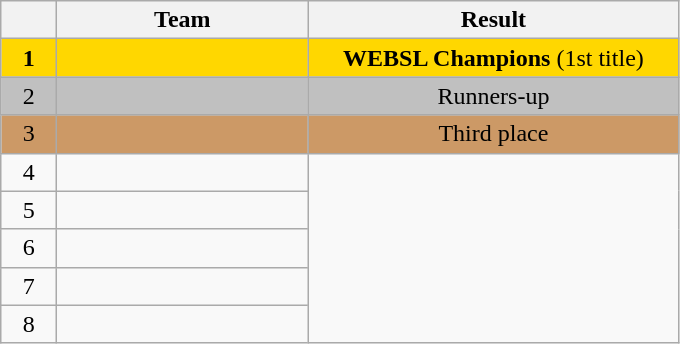<table class="wikitable" style="text-align: center; font-size: 100%;">
<tr>
<th width="30"></th>
<th width="160">Team</th>
<th width="240">Result</th>
</tr>
<tr style="background-color: gold;">
<td><strong>1</strong></td>
<td align=left><strong></strong></td>
<td><strong>WEBSL Champions</strong> (1st title)</td>
</tr>
<tr style="background-color: silver;">
<td>2</td>
<td align=left></td>
<td>Runners-up</td>
</tr>
<tr style="background-color: #C96;">
<td>3</td>
<td align=left></td>
<td>Third place</td>
</tr>
<tr>
<td>4</td>
<td align=left></td>
<td rowspan=6></td>
</tr>
<tr>
<td>5</td>
<td align=left></td>
</tr>
<tr>
<td>6</td>
<td align=left></td>
</tr>
<tr>
<td>7</td>
<td align=left></td>
</tr>
<tr>
<td>8</td>
<td align=left></td>
</tr>
</table>
